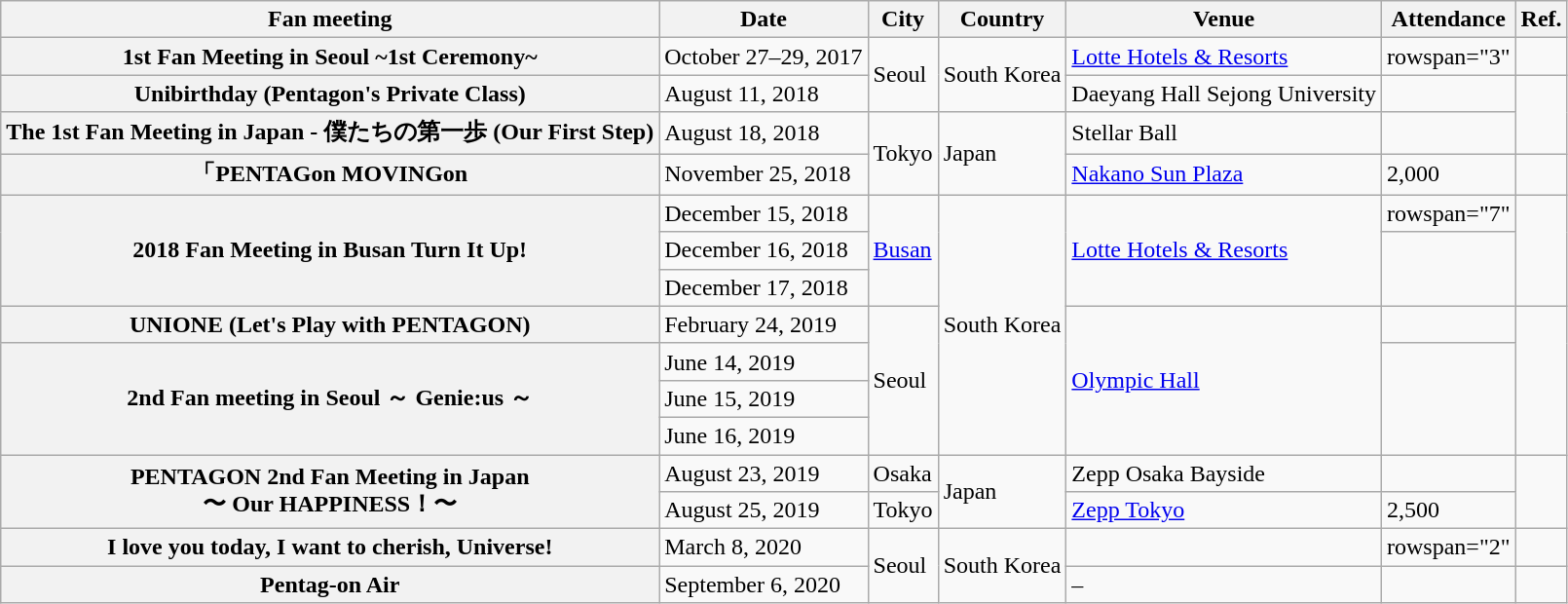<table class="wikitable sortable plainrowheaders">
<tr>
<th>Fan meeting</th>
<th>Date</th>
<th>City</th>
<th>Country</th>
<th>Venue</th>
<th>Attendance</th>
<th>Ref.</th>
</tr>
<tr>
<th scope="row">1st Fan Meeting in Seoul ~1st Ceremony~</th>
<td>October 27–29, 2017</td>
<td rowspan="2">Seoul</td>
<td rowspan="2">South Korea</td>
<td><a href='#'>Lotte Hotels & Resorts</a></td>
<td>rowspan="3" </td>
<td></td>
</tr>
<tr>
<th scope="row">Unibirthday (Pentagon's Private Class)</th>
<td>August 11, 2018</td>
<td>Daeyang Hall Sejong University</td>
<td></td>
</tr>
<tr>
<th scope="row">The 1st Fan Meeting in Japan - 僕たちの第一歩 (Our First Step)</th>
<td>August 18, 2018</td>
<td rowspan="2">Tokyo</td>
<td rowspan="2">Japan</td>
<td>Stellar Ball</td>
<td></td>
</tr>
<tr>
<th scope="row">「PENTAGon MOVINGon</th>
<td>November 25, 2018</td>
<td><a href='#'>Nakano Sun Plaza</a></td>
<td>2,000</td>
<td></td>
</tr>
<tr>
<th rowspan="3" scope="row">2018 Fan Meeting in Busan Turn It Up!</th>
<td>December 15, 2018</td>
<td rowspan="3"><a href='#'>Busan</a></td>
<td rowspan="7">South Korea</td>
<td rowspan="3"><a href='#'>Lotte Hotels & Resorts</a></td>
<td>rowspan="7" </td>
<td rowspan="3"></td>
</tr>
<tr>
<td>December 16, 2018</td>
</tr>
<tr>
<td>December 17, 2018</td>
</tr>
<tr>
<th scope="row">UNIONE (Let's Play with PENTAGON)</th>
<td>February 24, 2019</td>
<td rowspan="4">Seoul</td>
<td rowspan="4"><a href='#'>Olympic Hall</a></td>
<td></td>
</tr>
<tr>
<th rowspan="3" scope="row">2nd Fan meeting in Seoul ～ Genie:us ～</th>
<td>June 14, 2019</td>
<td rowspan="3"></td>
</tr>
<tr>
<td>June 15, 2019</td>
</tr>
<tr>
<td>June 16, 2019</td>
</tr>
<tr>
<th rowspan="2" scope="row">PENTAGON 2nd Fan Meeting in Japan<br>〜 Our HAPPINESS！〜</th>
<td>August 23, 2019</td>
<td>Osaka</td>
<td rowspan="2">Japan</td>
<td>Zepp Osaka Bayside</td>
<td></td>
<td rowspan="2"></td>
</tr>
<tr>
<td>August 25, 2019</td>
<td>Tokyo</td>
<td><a href='#'>Zepp Tokyo</a></td>
<td>2,500</td>
</tr>
<tr>
<th scope="row">I love you today, I want to cherish, Universe!</th>
<td>March 8, 2020</td>
<td rowspan="2">Seoul</td>
<td rowspan="2">South Korea</td>
<td></td>
<td>rowspan="2" </td>
<td></td>
</tr>
<tr>
<th scope="row">Pentag-on Air</th>
<td>September 6, 2020</td>
<td>–</td>
<td></td>
</tr>
</table>
